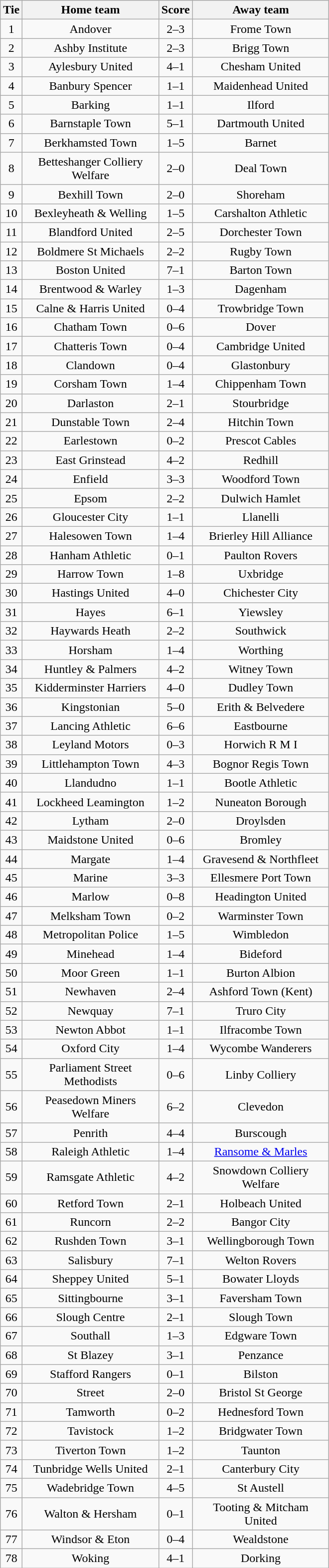<table class="wikitable" style="text-align:center;">
<tr>
<th width=20>Tie</th>
<th width=175>Home team</th>
<th width=20>Score</th>
<th width=175>Away team</th>
</tr>
<tr>
<td>1</td>
<td>Andover</td>
<td>2–3</td>
<td>Frome Town</td>
</tr>
<tr>
<td>2</td>
<td>Ashby Institute</td>
<td>2–3</td>
<td>Brigg Town</td>
</tr>
<tr>
<td>3</td>
<td>Aylesbury United</td>
<td>4–1</td>
<td>Chesham United</td>
</tr>
<tr>
<td>4</td>
<td>Banbury Spencer</td>
<td>1–1</td>
<td>Maidenhead United</td>
</tr>
<tr>
<td>5</td>
<td>Barking</td>
<td>1–1</td>
<td>Ilford</td>
</tr>
<tr>
<td>6</td>
<td>Barnstaple Town</td>
<td>5–1</td>
<td>Dartmouth United</td>
</tr>
<tr>
<td>7</td>
<td>Berkhamsted Town</td>
<td>1–5</td>
<td>Barnet</td>
</tr>
<tr>
<td>8</td>
<td>Betteshanger Colliery Welfare</td>
<td>2–0</td>
<td>Deal Town</td>
</tr>
<tr>
<td>9</td>
<td>Bexhill Town</td>
<td>2–0</td>
<td>Shoreham</td>
</tr>
<tr>
<td>10</td>
<td>Bexleyheath & Welling</td>
<td>1–5</td>
<td>Carshalton Athletic</td>
</tr>
<tr>
<td>11</td>
<td>Blandford United</td>
<td>2–5</td>
<td>Dorchester Town</td>
</tr>
<tr>
<td>12</td>
<td>Boldmere St Michaels</td>
<td>2–2</td>
<td>Rugby Town</td>
</tr>
<tr>
<td>13</td>
<td>Boston United</td>
<td>7–1</td>
<td>Barton Town</td>
</tr>
<tr>
<td>14</td>
<td>Brentwood & Warley</td>
<td>1–3</td>
<td>Dagenham</td>
</tr>
<tr>
<td>15</td>
<td>Calne & Harris United</td>
<td>0–4</td>
<td>Trowbridge Town</td>
</tr>
<tr>
<td>16</td>
<td>Chatham Town</td>
<td>0–6</td>
<td>Dover</td>
</tr>
<tr>
<td>17</td>
<td>Chatteris Town</td>
<td>0–4</td>
<td>Cambridge United</td>
</tr>
<tr>
<td>18</td>
<td>Clandown</td>
<td>0–4</td>
<td>Glastonbury</td>
</tr>
<tr>
<td>19</td>
<td>Corsham Town</td>
<td>1–4</td>
<td>Chippenham Town</td>
</tr>
<tr>
<td>20</td>
<td>Darlaston</td>
<td>2–1</td>
<td>Stourbridge</td>
</tr>
<tr>
<td>21</td>
<td>Dunstable Town</td>
<td>2–4</td>
<td>Hitchin Town</td>
</tr>
<tr>
<td>22</td>
<td>Earlestown</td>
<td>0–2</td>
<td>Prescot Cables</td>
</tr>
<tr>
<td>23</td>
<td>East Grinstead</td>
<td>4–2</td>
<td>Redhill</td>
</tr>
<tr>
<td>24</td>
<td>Enfield</td>
<td>3–3</td>
<td>Woodford Town</td>
</tr>
<tr>
<td>25</td>
<td>Epsom</td>
<td>2–2</td>
<td>Dulwich Hamlet</td>
</tr>
<tr>
<td>26</td>
<td>Gloucester City</td>
<td>1–1</td>
<td>Llanelli</td>
</tr>
<tr>
<td>27</td>
<td>Halesowen Town</td>
<td>1–4</td>
<td>Brierley Hill Alliance</td>
</tr>
<tr>
<td>28</td>
<td>Hanham Athletic</td>
<td>0–1</td>
<td>Paulton Rovers</td>
</tr>
<tr>
<td>29</td>
<td>Harrow Town</td>
<td>1–8</td>
<td>Uxbridge</td>
</tr>
<tr>
<td>30</td>
<td>Hastings United</td>
<td>4–0</td>
<td>Chichester City</td>
</tr>
<tr>
<td>31</td>
<td>Hayes</td>
<td>6–1</td>
<td>Yiewsley</td>
</tr>
<tr>
<td>32</td>
<td>Haywards Heath</td>
<td>2–2</td>
<td>Southwick</td>
</tr>
<tr>
<td>33</td>
<td>Horsham</td>
<td>1–4</td>
<td>Worthing</td>
</tr>
<tr>
<td>34</td>
<td>Huntley & Palmers</td>
<td>4–2</td>
<td>Witney Town</td>
</tr>
<tr>
<td>35</td>
<td>Kidderminster Harriers</td>
<td>4–0</td>
<td>Dudley Town</td>
</tr>
<tr>
<td>36</td>
<td>Kingstonian</td>
<td>5–0</td>
<td>Erith & Belvedere</td>
</tr>
<tr>
<td>37</td>
<td>Lancing Athletic</td>
<td>6–6</td>
<td>Eastbourne</td>
</tr>
<tr>
<td>38</td>
<td>Leyland Motors</td>
<td>0–3</td>
<td>Horwich R M I</td>
</tr>
<tr>
<td>39</td>
<td>Littlehampton Town</td>
<td>4–3</td>
<td>Bognor Regis Town</td>
</tr>
<tr>
<td>40</td>
<td>Llandudno</td>
<td>1–1</td>
<td>Bootle Athletic</td>
</tr>
<tr>
<td>41</td>
<td>Lockheed Leamington</td>
<td>1–2</td>
<td>Nuneaton Borough</td>
</tr>
<tr>
<td>42</td>
<td>Lytham</td>
<td>2–0</td>
<td>Droylsden</td>
</tr>
<tr>
<td>43</td>
<td>Maidstone United</td>
<td>0–6</td>
<td>Bromley</td>
</tr>
<tr>
<td>44</td>
<td>Margate</td>
<td>1–4</td>
<td>Gravesend & Northfleet</td>
</tr>
<tr>
<td>45</td>
<td>Marine</td>
<td>3–3</td>
<td>Ellesmere Port Town</td>
</tr>
<tr>
<td>46</td>
<td>Marlow</td>
<td>0–8</td>
<td>Headington United</td>
</tr>
<tr>
<td>47</td>
<td>Melksham Town</td>
<td>0–2</td>
<td>Warminster Town</td>
</tr>
<tr>
<td>48</td>
<td>Metropolitan Police</td>
<td>1–5</td>
<td>Wimbledon</td>
</tr>
<tr>
<td>49</td>
<td>Minehead</td>
<td>1–4</td>
<td>Bideford</td>
</tr>
<tr>
<td>50</td>
<td>Moor Green</td>
<td>1–1</td>
<td>Burton Albion</td>
</tr>
<tr>
<td>51</td>
<td>Newhaven</td>
<td>2–4</td>
<td>Ashford Town (Kent)</td>
</tr>
<tr>
<td>52</td>
<td>Newquay</td>
<td>7–1</td>
<td>Truro City</td>
</tr>
<tr>
<td>53</td>
<td>Newton Abbot</td>
<td>1–1</td>
<td>Ilfracombe Town</td>
</tr>
<tr>
<td>54</td>
<td>Oxford City</td>
<td>1–4</td>
<td>Wycombe Wanderers</td>
</tr>
<tr>
<td>55</td>
<td>Parliament Street Methodists</td>
<td>0–6</td>
<td>Linby Colliery</td>
</tr>
<tr>
<td>56</td>
<td>Peasedown Miners Welfare</td>
<td>6–2</td>
<td>Clevedon</td>
</tr>
<tr>
<td>57</td>
<td>Penrith</td>
<td>4–4</td>
<td>Burscough</td>
</tr>
<tr>
<td>58</td>
<td>Raleigh Athletic</td>
<td>1–4</td>
<td><a href='#'>Ransome & Marles</a></td>
</tr>
<tr>
<td>59</td>
<td>Ramsgate Athletic</td>
<td>4–2</td>
<td>Snowdown Colliery Welfare</td>
</tr>
<tr>
<td>60</td>
<td>Retford Town</td>
<td>2–1</td>
<td>Holbeach United</td>
</tr>
<tr>
<td>61</td>
<td>Runcorn</td>
<td>2–2</td>
<td>Bangor City</td>
</tr>
<tr>
<td>62</td>
<td>Rushden Town</td>
<td>3–1</td>
<td>Wellingborough Town</td>
</tr>
<tr>
<td>63</td>
<td>Salisbury</td>
<td>7–1</td>
<td>Welton Rovers</td>
</tr>
<tr>
<td>64</td>
<td>Sheppey United</td>
<td>5–1</td>
<td>Bowater Lloyds</td>
</tr>
<tr>
<td>65</td>
<td>Sittingbourne</td>
<td>3–1</td>
<td>Faversham Town</td>
</tr>
<tr>
<td>66</td>
<td>Slough Centre</td>
<td>2–1</td>
<td>Slough Town</td>
</tr>
<tr>
<td>67</td>
<td>Southall</td>
<td>1–3</td>
<td>Edgware Town</td>
</tr>
<tr>
<td>68</td>
<td>St Blazey</td>
<td>3–1</td>
<td>Penzance</td>
</tr>
<tr>
<td>69</td>
<td>Stafford Rangers</td>
<td>0–1</td>
<td>Bilston</td>
</tr>
<tr>
<td>70</td>
<td>Street</td>
<td>2–0</td>
<td>Bristol St George</td>
</tr>
<tr>
<td>71</td>
<td>Tamworth</td>
<td>0–2</td>
<td>Hednesford Town</td>
</tr>
<tr>
<td>72</td>
<td>Tavistock</td>
<td>1–2</td>
<td>Bridgwater Town</td>
</tr>
<tr>
<td>73</td>
<td>Tiverton Town</td>
<td>1–2</td>
<td>Taunton</td>
</tr>
<tr>
<td>74</td>
<td>Tunbridge Wells United</td>
<td>2–1</td>
<td>Canterbury City</td>
</tr>
<tr>
<td>75</td>
<td>Wadebridge Town</td>
<td>4–5</td>
<td>St Austell</td>
</tr>
<tr>
<td>76</td>
<td>Walton & Hersham</td>
<td>0–1</td>
<td>Tooting & Mitcham United</td>
</tr>
<tr>
<td>77</td>
<td>Windsor & Eton</td>
<td>0–4</td>
<td>Wealdstone</td>
</tr>
<tr>
<td>78</td>
<td>Woking</td>
<td>4–1</td>
<td>Dorking</td>
</tr>
</table>
